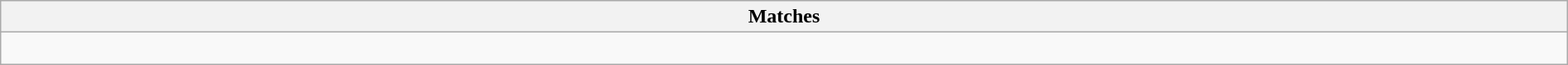<table class="wikitable collapsible collapsed" style="width:100%;">
<tr>
<th>Matches</th>
</tr>
<tr>
<td><br></td>
</tr>
</table>
